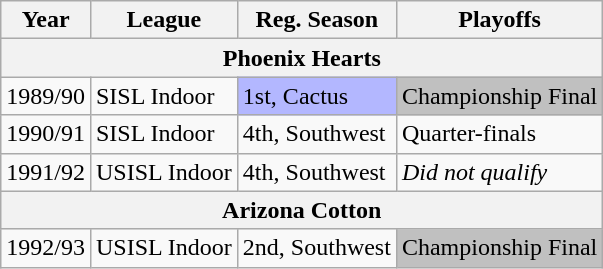<table class="wikitable">
<tr>
<th>Year</th>
<th>League</th>
<th>Reg. Season</th>
<th>Playoffs</th>
</tr>
<tr>
<th colspan=4 align="center">Phoenix Hearts</th>
</tr>
<tr>
<td>1989/90</td>
<td>SISL Indoor</td>
<td bgcolor="B3B7FF">1st, Cactus</td>
<td bgcolor=silver>Championship Final</td>
</tr>
<tr>
<td>1990/91</td>
<td>SISL Indoor</td>
<td>4th, Southwest</td>
<td>Quarter-finals</td>
</tr>
<tr>
<td>1991/92</td>
<td>USISL Indoor</td>
<td>4th, Southwest</td>
<td><em>Did not qualify</em></td>
</tr>
<tr>
<th colspan=4 align="center">Arizona Cotton</th>
</tr>
<tr>
<td>1992/93</td>
<td>USISL Indoor</td>
<td>2nd, Southwest</td>
<td bgcolor=silver>Championship Final</td>
</tr>
</table>
